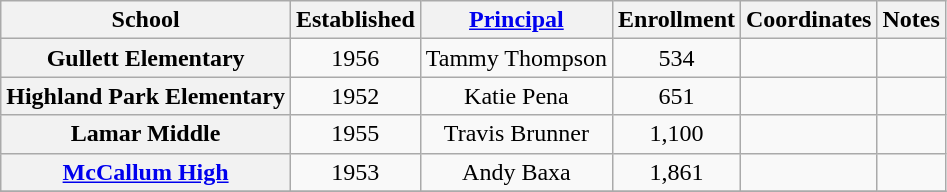<table class="wikitable plainrowheaders sortable">
<tr>
<th scope="col">School</th>
<th scope="col">Established</th>
<th scope="col"><a href='#'>Principal</a></th>
<th scope="col">Enrollment</th>
<th scope="col">Coordinates</th>
<th scope="col" class="unsortable">Notes</th>
</tr>
<tr>
<th scope="row">Gullett Elementary</th>
<td align="center">1956</td>
<td align="center">Tammy Thompson</td>
<td align="center">534</td>
<td align="center"></td>
<td align="center"></td>
</tr>
<tr>
<th scope="row">Highland Park Elementary</th>
<td align="center">1952</td>
<td align="center">Katie Pena</td>
<td align="center">651</td>
<td align="center"></td>
<td align="center"></td>
</tr>
<tr>
<th scope="row">Lamar Middle</th>
<td align="center">1955</td>
<td align="center">Travis Brunner</td>
<td align="center">1,100</td>
<td align="center"></td>
<td align="center"></td>
</tr>
<tr>
<th scope="row"><a href='#'>McCallum High</a></th>
<td align="center">1953</td>
<td align="center">Andy Baxa</td>
<td align="center">1,861</td>
<td align="center"></td>
<td align="center"></td>
</tr>
<tr>
</tr>
</table>
